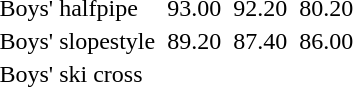<table>
<tr>
<td>Boys' halfpipe<br></td>
<td></td>
<td>93.00</td>
<td></td>
<td>92.20</td>
<td></td>
<td>80.20</td>
</tr>
<tr>
<td>Boys' slopestyle<br></td>
<td></td>
<td>89.20</td>
<td></td>
<td>87.40</td>
<td></td>
<td>86.00</td>
</tr>
<tr>
<td>Boys' ski cross<br></td>
<td colspan="2"></td>
<td colspan="2"></td>
<td colspan="2"></td>
</tr>
</table>
